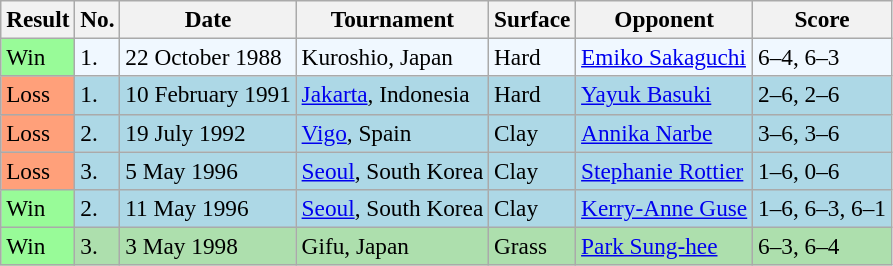<table class="sortable wikitable" style=font-size:97%>
<tr>
<th>Result</th>
<th>No.</th>
<th>Date</th>
<th>Tournament</th>
<th>Surface</th>
<th>Opponent</th>
<th>Score</th>
</tr>
<tr bgcolor=f0f8ff>
<td style="background:#98fb98;">Win</td>
<td>1.</td>
<td>22 October 1988</td>
<td>Kuroshio, Japan</td>
<td>Hard</td>
<td> <a href='#'>Emiko Sakaguchi</a></td>
<td>6–4, 6–3</td>
</tr>
<tr style="background:lightblue;">
<td style="background:#ffa07a;">Loss</td>
<td>1.</td>
<td>10 February 1991</td>
<td><a href='#'>Jakarta</a>, Indonesia</td>
<td>Hard</td>
<td> <a href='#'>Yayuk Basuki</a></td>
<td>2–6, 2–6</td>
</tr>
<tr style="background:lightblue;">
<td style="background:#ffa07a;">Loss</td>
<td>2.</td>
<td>19 July 1992</td>
<td><a href='#'>Vigo</a>, Spain</td>
<td>Clay</td>
<td> <a href='#'>Annika Narbe</a></td>
<td>3–6, 3–6</td>
</tr>
<tr style="background:lightblue;">
<td style="background:#ffa07a;">Loss</td>
<td>3.</td>
<td>5 May 1996</td>
<td><a href='#'>Seoul</a>, South Korea</td>
<td>Clay</td>
<td> <a href='#'>Stephanie Rottier</a></td>
<td>1–6, 0–6</td>
</tr>
<tr style="background:lightblue;">
<td style="background:#98fb98;">Win</td>
<td>2.</td>
<td>11 May 1996</td>
<td><a href='#'>Seoul</a>, South Korea</td>
<td>Clay</td>
<td> <a href='#'>Kerry-Anne Guse</a></td>
<td>1–6, 6–3, 6–1</td>
</tr>
<tr style="background:#addfad;">
<td style="background:#98fb98;">Win</td>
<td>3.</td>
<td>3 May 1998</td>
<td>Gifu, Japan</td>
<td>Grass</td>
<td> <a href='#'>Park Sung-hee</a></td>
<td>6–3, 6–4</td>
</tr>
</table>
